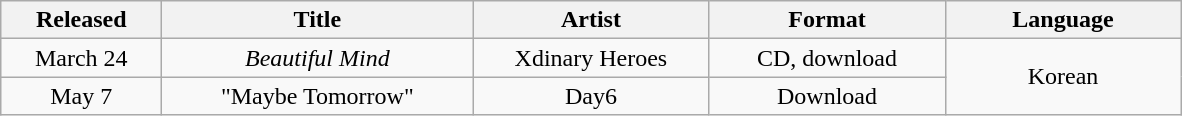<table class="wikitable plainrowheaders" style="text-align:center;">
<tr>
<th width="100">Released</th>
<th width="200">Title</th>
<th width="150">Artist</th>
<th width="150">Format</th>
<th width="150">Language</th>
</tr>
<tr>
<td>March 24</td>
<td><em>Beautiful Mind</em></td>
<td>Xdinary Heroes</td>
<td>CD, download</td>
<td rowspan="2">Korean</td>
</tr>
<tr>
<td>May 7</td>
<td>"Maybe Tomorrow"</td>
<td>Day6</td>
<td>Download</td>
</tr>
</table>
